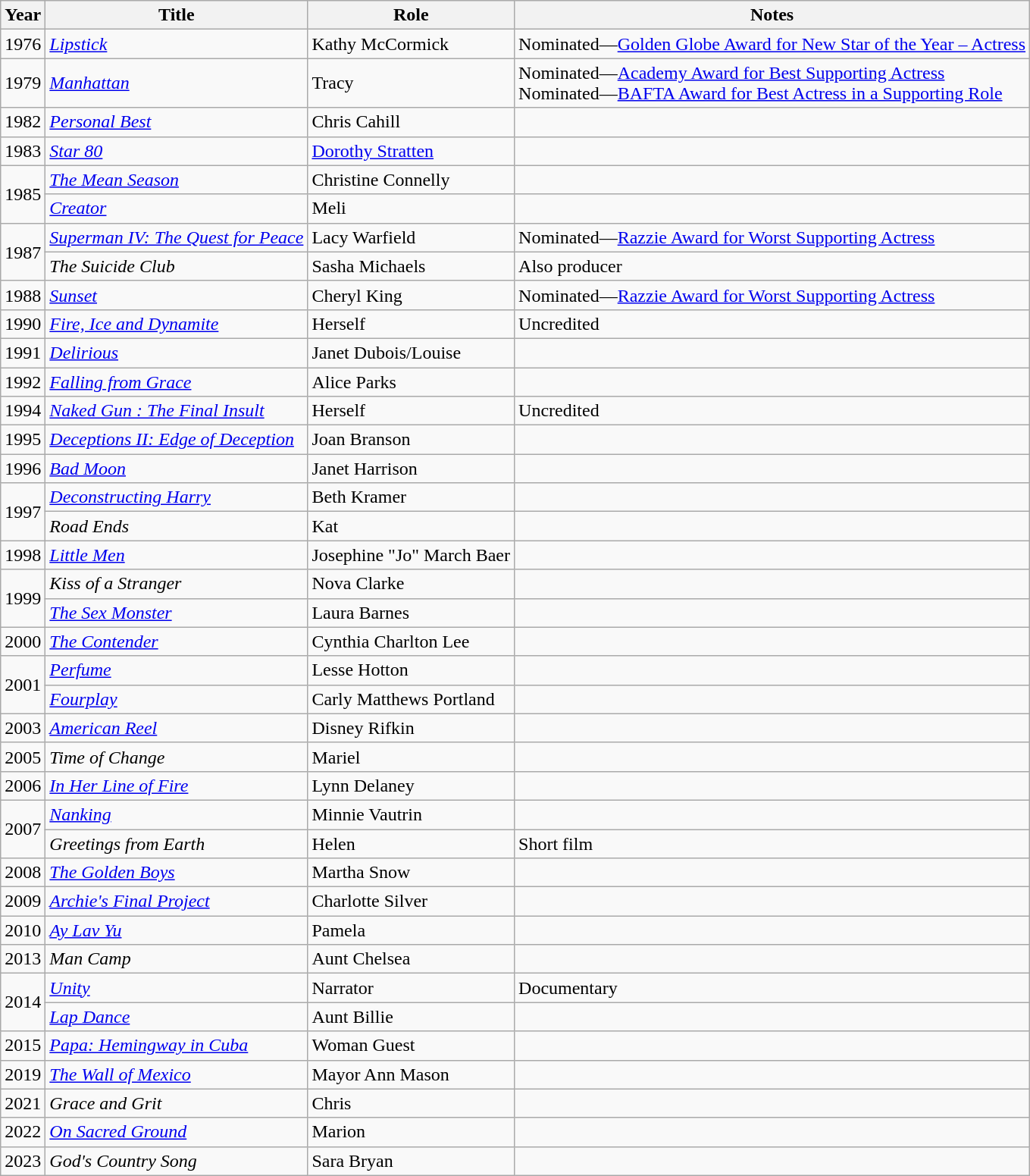<table class="wikitable sortable">
<tr>
<th>Year</th>
<th>Title</th>
<th>Role</th>
<th class="unsortable">Notes</th>
</tr>
<tr>
<td>1976</td>
<td><em><a href='#'>Lipstick</a></em></td>
<td>Kathy McCormick</td>
<td>Nominated—<a href='#'>Golden Globe Award for New Star of the Year – Actress</a></td>
</tr>
<tr>
<td>1979</td>
<td><em><a href='#'>Manhattan</a></em></td>
<td>Tracy</td>
<td>Nominated—<a href='#'>Academy Award for Best Supporting Actress</a><br>Nominated—<a href='#'>BAFTA Award for Best Actress in a Supporting Role</a></td>
</tr>
<tr>
<td>1982</td>
<td><em><a href='#'>Personal Best</a></em></td>
<td>Chris Cahill</td>
<td></td>
</tr>
<tr>
<td>1983</td>
<td><em><a href='#'>Star 80</a></em></td>
<td><a href='#'>Dorothy Stratten</a></td>
<td></td>
</tr>
<tr>
<td rowspan=2>1985</td>
<td><em><a href='#'>The Mean Season</a></em></td>
<td>Christine Connelly</td>
<td></td>
</tr>
<tr>
<td><em><a href='#'>Creator</a></em></td>
<td>Meli</td>
<td></td>
</tr>
<tr>
<td rowspan=2>1987</td>
<td><em><a href='#'>Superman IV: The Quest for Peace</a></em></td>
<td>Lacy Warfield</td>
<td>Nominated—<a href='#'>Razzie Award for Worst Supporting Actress</a></td>
</tr>
<tr>
<td><em>The Suicide Club</em></td>
<td>Sasha Michaels</td>
<td>Also producer</td>
</tr>
<tr>
<td>1988</td>
<td><em><a href='#'>Sunset</a></em></td>
<td>Cheryl King</td>
<td>Nominated—<a href='#'>Razzie Award for Worst Supporting Actress</a></td>
</tr>
<tr>
<td>1990</td>
<td><em><a href='#'>Fire, Ice and Dynamite</a></em></td>
<td>Herself</td>
<td>Uncredited</td>
</tr>
<tr>
<td>1991</td>
<td><em><a href='#'>Delirious</a></em></td>
<td>Janet Dubois/Louise</td>
<td></td>
</tr>
<tr>
<td>1992</td>
<td><em><a href='#'>Falling from Grace</a></em></td>
<td>Alice Parks</td>
<td></td>
</tr>
<tr>
<td>1994</td>
<td><em><a href='#'>Naked Gun : The Final Insult</a></em></td>
<td>Herself</td>
<td>Uncredited</td>
</tr>
<tr>
<td>1995</td>
<td><em><a href='#'>Deceptions II: Edge of Deception</a></em></td>
<td>Joan Branson</td>
<td></td>
</tr>
<tr>
<td>1996</td>
<td><em><a href='#'>Bad Moon</a></em></td>
<td>Janet Harrison</td>
<td></td>
</tr>
<tr>
<td rowspan=2>1997</td>
<td><em><a href='#'>Deconstructing Harry</a></em></td>
<td>Beth Kramer</td>
<td></td>
</tr>
<tr>
<td><em>Road Ends</em></td>
<td>Kat</td>
<td></td>
</tr>
<tr>
<td>1998</td>
<td><em><a href='#'>Little Men</a></em></td>
<td>Josephine "Jo" March Baer</td>
<td></td>
</tr>
<tr>
<td rowspan=2>1999</td>
<td><em>Kiss of a Stranger</em></td>
<td>Nova Clarke</td>
<td></td>
</tr>
<tr>
<td><em><a href='#'>The Sex Monster</a></em></td>
<td>Laura Barnes</td>
<td></td>
</tr>
<tr>
<td>2000</td>
<td><em><a href='#'>The Contender</a></em></td>
<td>Cynthia Charlton Lee</td>
<td></td>
</tr>
<tr>
<td rowspan=2>2001</td>
<td><em><a href='#'>Perfume</a></em></td>
<td>Lesse Hotton</td>
<td></td>
</tr>
<tr>
<td><em><a href='#'>Fourplay</a></em></td>
<td>Carly Matthews Portland</td>
<td></td>
</tr>
<tr>
<td>2003</td>
<td><em><a href='#'>American Reel</a></em></td>
<td>Disney Rifkin</td>
<td></td>
</tr>
<tr>
<td>2005</td>
<td><em>Time of Change</em></td>
<td>Mariel</td>
<td></td>
</tr>
<tr>
<td>2006</td>
<td><em><a href='#'>In Her Line of Fire</a></em></td>
<td>Lynn Delaney</td>
<td></td>
</tr>
<tr>
<td rowspan=2>2007</td>
<td><em><a href='#'>Nanking</a></em></td>
<td>Minnie Vautrin</td>
<td></td>
</tr>
<tr>
<td><em>Greetings from Earth</em></td>
<td>Helen</td>
<td>Short film</td>
</tr>
<tr>
<td>2008</td>
<td><em><a href='#'>The Golden Boys</a></em></td>
<td>Martha Snow</td>
<td></td>
</tr>
<tr>
<td>2009</td>
<td><em><a href='#'>Archie's Final Project</a></em></td>
<td>Charlotte Silver</td>
<td></td>
</tr>
<tr>
<td>2010</td>
<td><em><a href='#'>Ay Lav Yu</a></em></td>
<td>Pamela</td>
<td></td>
</tr>
<tr>
<td>2013</td>
<td><em>Man Camp</em></td>
<td>Aunt Chelsea</td>
<td></td>
</tr>
<tr>
<td rowspan=2>2014</td>
<td><em><a href='#'>Unity</a></em></td>
<td>Narrator</td>
<td>Documentary</td>
</tr>
<tr>
<td><em><a href='#'>Lap Dance</a></em></td>
<td>Aunt Billie</td>
<td></td>
</tr>
<tr>
<td>2015</td>
<td><em><a href='#'>Papa: Hemingway in Cuba</a></em></td>
<td>Woman Guest</td>
<td></td>
</tr>
<tr>
<td>2019</td>
<td><em><a href='#'>The Wall of Mexico</a></em></td>
<td>Mayor Ann Mason</td>
<td></td>
</tr>
<tr>
<td>2021</td>
<td><em>Grace and Grit</em></td>
<td>Chris</td>
<td></td>
</tr>
<tr>
<td>2022</td>
<td><em><a href='#'>On Sacred Ground</a></em></td>
<td>Marion</td>
<td></td>
</tr>
<tr>
<td>2023</td>
<td><em>God's Country Song</em></td>
<td>Sara Bryan</td>
<td></td>
</tr>
</table>
